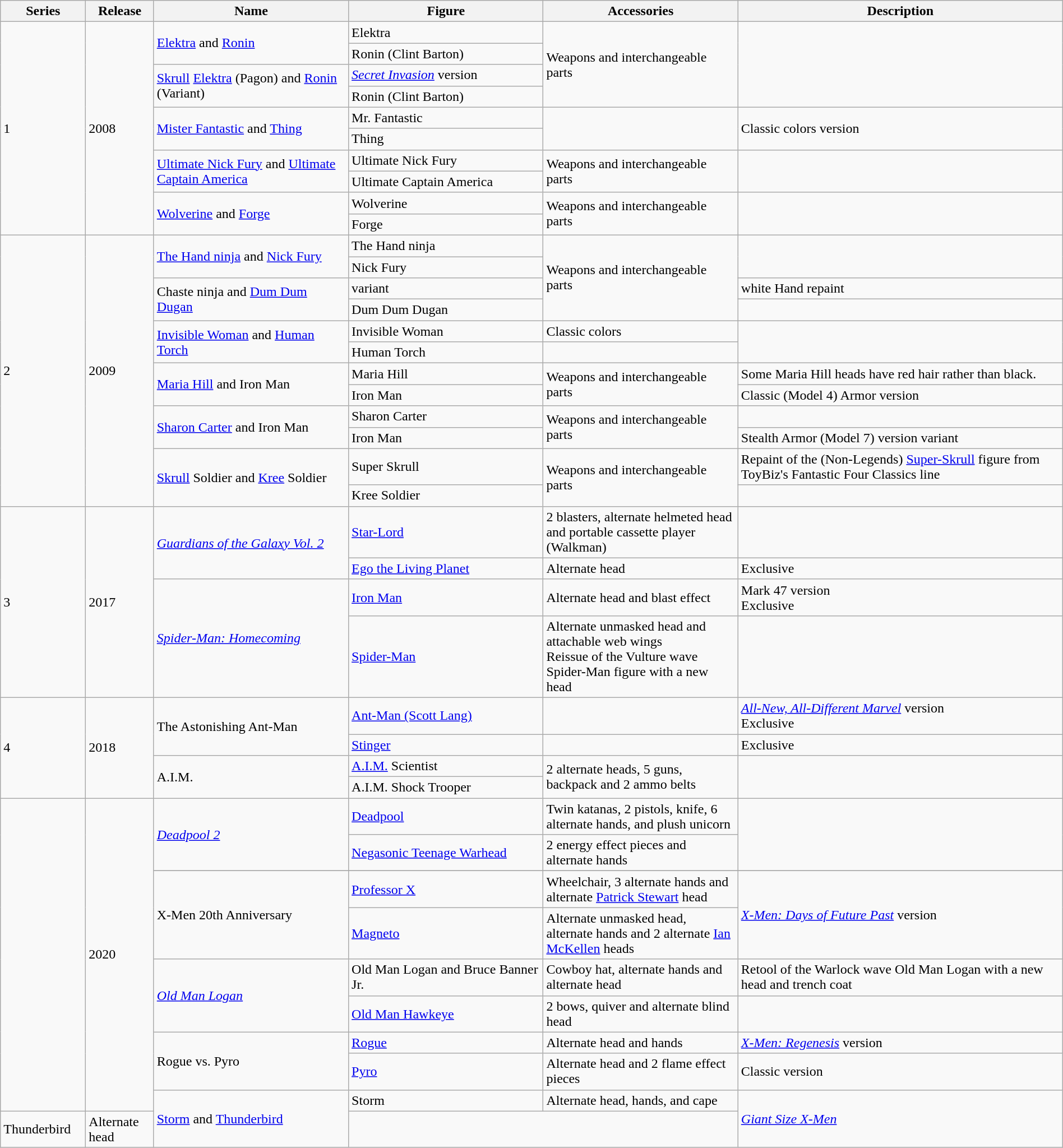<table class="wikitable" style="width:100%;">
<tr>
<th width="5%"><strong>Series</strong></th>
<th width="5%"><strong>Release</strong></th>
<th width="15%"><strong>Name</strong></th>
<th width="15%"><strong>Figure</strong></th>
<th width="15%"><strong>Accessories</strong></th>
<th width="25%"><strong>Description</strong></th>
</tr>
<tr>
<td rowspan="10">1</td>
<td rowspan="10">2008</td>
<td rowspan="2"><a href='#'>Elektra</a> and <a href='#'>Ronin</a></td>
<td>Elektra</td>
<td rowspan="4">Weapons and interchangeable parts</td>
<td rowspan="4"></td>
</tr>
<tr>
<td>Ronin (Clint Barton)</td>
</tr>
<tr>
<td rowspan="2"><a href='#'>Skrull</a> <a href='#'>Elektra</a> (Pagon) and <a href='#'>Ronin</a> (Variant)</td>
<td><em><a href='#'>Secret Invasion</a></em> version</td>
</tr>
<tr>
<td>Ronin (Clint Barton)</td>
</tr>
<tr>
<td rowspan="2"><a href='#'>Mister Fantastic</a> and <a href='#'>Thing</a></td>
<td>Mr. Fantastic</td>
<td rowspan="2"></td>
<td rowspan="2">Classic colors version</td>
</tr>
<tr>
<td>Thing</td>
</tr>
<tr>
<td rowspan="2"><a href='#'>Ultimate Nick Fury</a> and <a href='#'>Ultimate Captain America</a></td>
<td>Ultimate Nick Fury</td>
<td rowspan="2">Weapons and interchangeable parts</td>
<td rowspan="2"></td>
</tr>
<tr>
<td>Ultimate Captain America</td>
</tr>
<tr>
<td rowspan="2"><a href='#'>Wolverine</a> and <a href='#'>Forge</a></td>
<td>Wolverine</td>
<td rowspan="2">Weapons and interchangeable parts</td>
<td rowspan="2"></td>
</tr>
<tr>
<td>Forge</td>
</tr>
<tr>
<td rowspan="12">2</td>
<td rowspan="12">2009</td>
<td rowspan="2"><a href='#'>The Hand ninja</a> and <a href='#'>Nick Fury</a></td>
<td>The Hand ninja</td>
<td rowspan="4">Weapons and interchangeable parts</td>
<td rowspan="2"></td>
</tr>
<tr>
<td>Nick Fury</td>
</tr>
<tr>
<td rowspan="2">Chaste ninja and <a href='#'>Dum Dum Dugan</a></td>
<td>variant</td>
<td>white Hand repaint</td>
</tr>
<tr>
<td>Dum Dum Dugan</td>
<td></td>
</tr>
<tr>
<td rowspan="2"><a href='#'>Invisible Woman</a> and <a href='#'>Human Torch</a></td>
<td>Invisible Woman</td>
<td>Classic colors</td>
<td rowspan="2"></td>
</tr>
<tr>
<td>Human Torch</td>
<td></td>
</tr>
<tr>
<td rowspan="2"><a href='#'>Maria Hill</a> and Iron Man</td>
<td>Maria Hill</td>
<td rowspan="2">Weapons and interchangeable parts</td>
<td>Some Maria Hill heads have red hair rather than black.</td>
</tr>
<tr>
<td>Iron Man</td>
<td>Classic (Model 4) Armor version</td>
</tr>
<tr>
<td rowspan="2"><a href='#'>Sharon Carter</a> and Iron Man</td>
<td>Sharon Carter</td>
<td rowspan="2">Weapons and interchangeable parts</td>
<td></td>
</tr>
<tr>
<td>Iron Man</td>
<td>Stealth Armor (Model 7) version variant</td>
</tr>
<tr>
<td rowspan="2"><a href='#'>Skrull</a> Soldier and <a href='#'>Kree</a> Soldier</td>
<td>Super Skrull</td>
<td rowspan="2">Weapons and interchangeable parts</td>
<td>Repaint of the (Non-Legends) <a href='#'>Super-Skrull</a> figure from ToyBiz's Fantastic Four Classics line</td>
</tr>
<tr>
<td>Kree Soldier</td>
<td></td>
</tr>
<tr>
<td rowspan="4">3</td>
<td rowspan="4">2017</td>
<td rowspan="2"><em><a href='#'>Guardians of the Galaxy Vol. 2</a></em></td>
<td><a href='#'>Star-Lord</a></td>
<td>2 blasters, alternate helmeted head and portable cassette player (Walkman)</td>
<td></td>
</tr>
<tr>
<td><a href='#'>Ego the Living Planet</a></td>
<td>Alternate head</td>
<td>Exclusive</td>
</tr>
<tr>
<td rowspan="2"><em><a href='#'>Spider-Man: Homecoming</a></em></td>
<td><a href='#'>Iron Man</a></td>
<td>Alternate head and blast effect</td>
<td>Mark 47 version<br>Exclusive</td>
</tr>
<tr>
<td><a href='#'>Spider-Man</a></td>
<td>Alternate unmasked head and attachable web wings<br>Reissue of the Vulture wave Spider-Man figure with a new head</td>
<td></td>
</tr>
<tr>
<td rowspan="4">4</td>
<td rowspan="4">2018</td>
<td rowspan="2">The Astonishing Ant-Man</td>
<td><a href='#'>Ant-Man (Scott Lang)</a></td>
<td></td>
<td><em><a href='#'>All-New, All-Different Marvel</a></em> version<br>Exclusive</td>
</tr>
<tr>
<td><a href='#'>Stinger</a></td>
<td></td>
<td>Exclusive</td>
</tr>
<tr>
<td rowspan="2">A.I.M.</td>
<td><a href='#'>A.I.M.</a> Scientist</td>
<td rowspan="2">2 alternate heads, 5 guns, backpack and 2 ammo belts</td>
<td rowspan="2"></td>
</tr>
<tr>
<td>A.I.M. Shock Trooper</td>
</tr>
<tr>
<td rowspan="10"></td>
<td rowspan="10">2020</td>
<td rowspan="2"><em><a href='#'>Deadpool 2</a></em></td>
<td><a href='#'>Deadpool</a></td>
<td>Twin katanas, 2 pistols, knife, 6 alternate hands, and plush unicorn</td>
<td rowspan="2"></td>
</tr>
<tr>
<td><a href='#'>Negasonic Teenage Warhead</a></td>
<td>2 energy effect pieces and alternate hands</td>
</tr>
<tr>
</tr>
<tr>
<td rowspan="2">X-Men 20th Anniversary</td>
<td><a href='#'>Professor X</a></td>
<td>Wheelchair, 3 alternate hands and alternate <a href='#'>Patrick Stewart</a> head</td>
<td rowspan="2"><em><a href='#'>X-Men: Days of Future Past</a></em> version</td>
</tr>
<tr>
<td><a href='#'>Magneto</a></td>
<td>Alternate unmasked head, alternate hands and 2 alternate <a href='#'>Ian McKellen</a> heads</td>
</tr>
<tr>
<td rowspan="2"><em><a href='#'>Old Man Logan</a></em></td>
<td>Old Man Logan and Bruce Banner Jr.</td>
<td>Cowboy hat, alternate hands and alternate head</td>
<td>Retool of the Warlock wave Old Man Logan with a new head and trench coat</td>
</tr>
<tr>
<td><a href='#'>Old Man Hawkeye</a></td>
<td>2 bows, quiver and alternate blind head</td>
<td></td>
</tr>
<tr>
<td rowspan="2">Rogue vs. Pyro</td>
<td><a href='#'>Rogue</a></td>
<td>Alternate head and hands</td>
<td><em><a href='#'>X-Men: Regenesis</a></em> version</td>
</tr>
<tr>
<td><a href='#'>Pyro</a></td>
<td>Alternate head and 2 flame effect pieces</td>
<td>Classic version</td>
</tr>
<tr>
<td rowspan="2"><a href='#'>Storm</a> and <a href='#'>Thunderbird</a></td>
<td>Storm</td>
<td>Alternate head, hands, and cape</td>
<td rowspan="2"><em><a href='#'>Giant Size X-Men</a></em></td>
</tr>
<tr>
<td>Thunderbird</td>
<td>Alternate head</td>
</tr>
</table>
